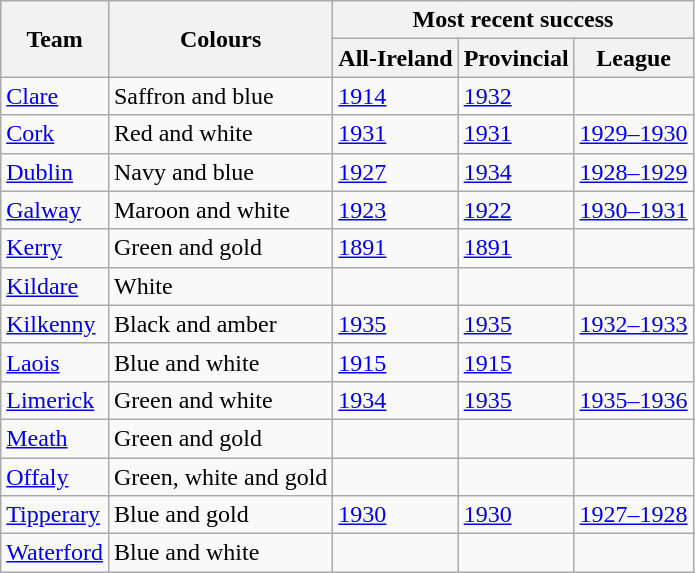<table class="wikitable">
<tr>
<th rowspan="2">Team</th>
<th rowspan="2">Colours</th>
<th colspan="3">Most recent success</th>
</tr>
<tr>
<th>All-Ireland</th>
<th>Provincial</th>
<th>League</th>
</tr>
<tr>
<td><a href='#'>Clare</a></td>
<td>Saffron and blue</td>
<td><a href='#'>1914</a></td>
<td><a href='#'>1932</a></td>
<td></td>
</tr>
<tr>
<td><a href='#'>Cork</a></td>
<td>Red and white</td>
<td><a href='#'>1931</a></td>
<td><a href='#'>1931</a></td>
<td><a href='#'>1929–1930</a></td>
</tr>
<tr>
<td><a href='#'>Dublin</a></td>
<td>Navy and blue</td>
<td><a href='#'>1927</a></td>
<td><a href='#'>1934</a></td>
<td><a href='#'>1928–1929</a></td>
</tr>
<tr>
<td><a href='#'>Galway</a></td>
<td>Maroon and white</td>
<td><a href='#'>1923</a></td>
<td><a href='#'>1922</a></td>
<td><a href='#'>1930–1931</a></td>
</tr>
<tr>
<td><a href='#'>Kerry</a></td>
<td>Green and gold</td>
<td><a href='#'>1891</a></td>
<td><a href='#'>1891</a></td>
<td></td>
</tr>
<tr>
<td><a href='#'>Kildare</a></td>
<td>White</td>
<td></td>
<td></td>
<td></td>
</tr>
<tr>
<td><a href='#'>Kilkenny</a></td>
<td>Black and amber</td>
<td><a href='#'>1935</a></td>
<td><a href='#'>1935</a></td>
<td><a href='#'>1932–1933</a></td>
</tr>
<tr>
<td><a href='#'>Laois</a></td>
<td>Blue and white</td>
<td><a href='#'>1915</a></td>
<td><a href='#'>1915</a></td>
<td></td>
</tr>
<tr>
<td><a href='#'>Limerick</a></td>
<td>Green and white</td>
<td><a href='#'>1934</a></td>
<td><a href='#'>1935</a></td>
<td><a href='#'>1935–1936</a></td>
</tr>
<tr>
<td><a href='#'>Meath</a></td>
<td>Green and gold</td>
<td></td>
<td></td>
<td></td>
</tr>
<tr>
<td><a href='#'>Offaly</a></td>
<td>Green, white and gold</td>
<td></td>
<td></td>
<td></td>
</tr>
<tr>
<td><a href='#'>Tipperary</a></td>
<td>Blue and gold</td>
<td><a href='#'>1930</a></td>
<td><a href='#'>1930</a></td>
<td><a href='#'>1927–1928</a></td>
</tr>
<tr>
<td><a href='#'>Waterford</a></td>
<td>Blue and white</td>
<td></td>
<td></td>
<td></td>
</tr>
</table>
